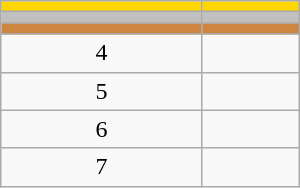<table class="wikitable" style="width:200px;">
<tr style="background:gold;">
<td align=center></td>
<td></td>
</tr>
<tr style="background:silver;">
<td align=center></td>
<td></td>
</tr>
<tr style="background:peru;">
<td align=center></td>
<td></td>
</tr>
<tr>
<td align=center>4</td>
<td></td>
</tr>
<tr>
<td align=center>5</td>
<td></td>
</tr>
<tr>
<td align=center>6</td>
<td></td>
</tr>
<tr>
<td align=center>7</td>
<td></td>
</tr>
</table>
